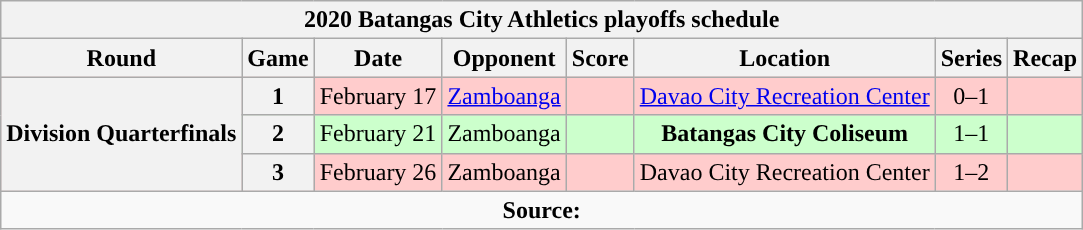<table class="wikitable" style="text-align:center">
<tr>
<th colspan=8>2020 Batangas City Athletics playoffs schedule</th>
</tr>
<tr>
<th>Round</th>
<th>Game</th>
<th>Date</th>
<th>Opponent</th>
<th>Score</th>
<th>Location</th>
<th>Series</th>
<th>Recap<br></th>
</tr>
<tr style="background:#fcc">
<th rowspan=3>Division Quarterfinals</th>
<th>1</th>
<td>February 17</td>
<td><a href='#'>Zamboanga</a></td>
<td></td>
<td><a href='#'>Davao City Recreation Center</a></td>
<td>0–1</td>
<td></td>
</tr>
<tr style="background:#cfc">
<th>2</th>
<td>February 21</td>
<td>Zamboanga</td>
<td></td>
<td><strong>Batangas City Coliseum</strong></td>
<td>1–1</td>
<td></td>
</tr>
<tr style="background:#fcc">
<th>3</th>
<td>February 26</td>
<td>Zamboanga</td>
<td></td>
<td>Davao City Recreation Center</td>
<td>1–2</td>
<td></td>
</tr>
<tr>
<td colspan=8 align=center><strong>Source: </strong></td>
</tr>
</table>
